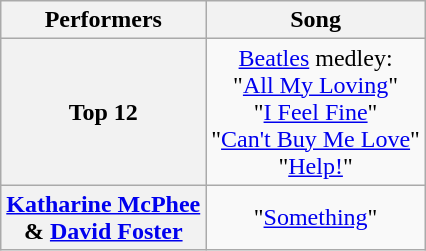<table class="wikitable" style="text-align:center;">
<tr>
<th>Performers</th>
<th>Song</th>
</tr>
<tr>
<th scope="row">Top 12</th>
<td><a href='#'>Beatles</a> medley:<br>"<a href='#'>All My Loving</a>"<br>"<a href='#'>I Feel Fine</a>"<br>"<a href='#'>Can't Buy Me Love</a>"<br>"<a href='#'>Help!</a>"</td>
</tr>
<tr>
<th scope="row"><a href='#'>Katharine McPhee</a><br>& <a href='#'>David Foster</a></th>
<td>"<a href='#'>Something</a>"</td>
</tr>
</table>
